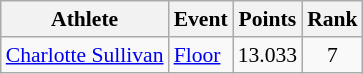<table class="wikitable" style="text-align:center;font-size:90%">
<tr>
<th>Athlete</th>
<th>Event</th>
<th>Points</th>
<th>Rank</th>
</tr>
<tr>
<td align=left><a href='#'>Charlotte Sullivan</a></td>
<td align=left><a href='#'>Floor</a></td>
<td>13.033</td>
<td>7</td>
</tr>
</table>
